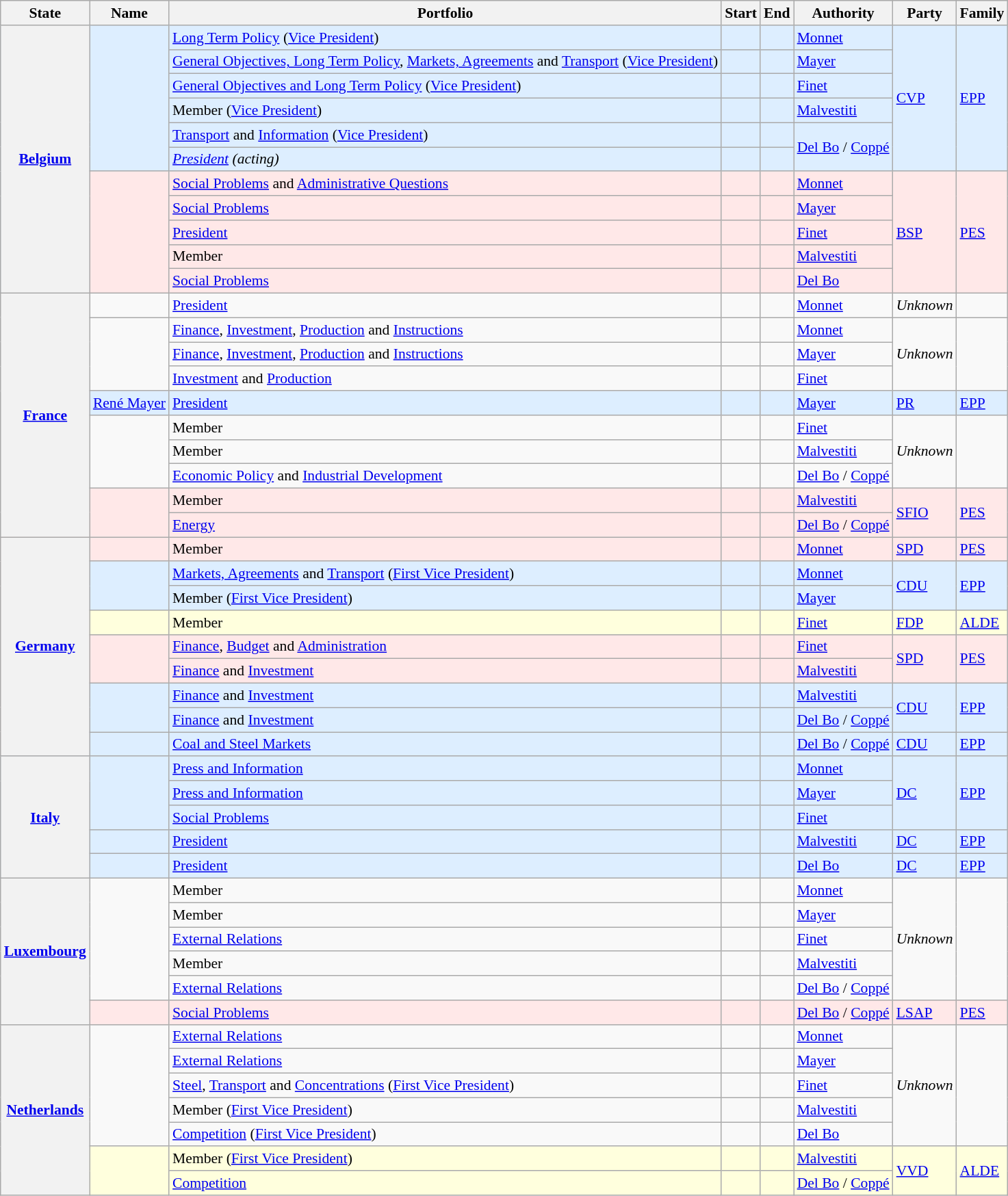<table class="wikitable sortable" style="font-size: 90%;">
<tr>
<th>State</th>
<th>Name</th>
<th>Portfolio</th>
<th>Start</th>
<th>End</th>
<th>Authority</th>
<th>Party</th>
<th>Family</th>
</tr>
<tr bgcolor=#DDEEFF>
<th rowspan=11 bgcolor=#f9f9f9><a href='#'>Belgium</a></th>
<td rowspan=6></td>
<td><a href='#'>Long Term Policy</a> (<a href='#'>Vice President</a>)</td>
<td></td>
<td></td>
<td><a href='#'>Monnet</a></td>
<td rowspan=6><a href='#'>CVP</a></td>
<td rowspan=6><a href='#'>EPP</a></td>
</tr>
<tr bgcolor=#DDEEFF>
<td><a href='#'>General Objectives, Long Term Policy</a>, <a href='#'>Markets, Agreements</a> and <a href='#'>Transport</a> (<a href='#'>Vice President</a>)</td>
<td></td>
<td></td>
<td><a href='#'>Mayer</a></td>
</tr>
<tr bgcolor=#DDEEFF>
<td><a href='#'>General Objectives and Long Term Policy</a> (<a href='#'>Vice President</a>)</td>
<td></td>
<td></td>
<td><a href='#'>Finet</a></td>
</tr>
<tr bgcolor=#DDEEFF>
<td>Member (<a href='#'>Vice President</a>)</td>
<td></td>
<td></td>
<td><a href='#'>Malvestiti</a></td>
</tr>
<tr bgcolor=#DDEEFF>
<td><a href='#'>Transport</a> and <a href='#'>Information</a> (<a href='#'>Vice President</a>)</td>
<td></td>
<td></td>
<td rowspan=2><a href='#'>Del Bo</a> / <a href='#'>Coppé</a></td>
</tr>
<tr bgcolor=#DDEEFF>
<td><em><a href='#'>President</a> (acting)</em></td>
<td><em></em></td>
<td><em></em></td>
</tr>
<tr bgcolor=#FFE8E8>
<td rowspan=5></td>
<td><a href='#'>Social Problems</a> and <a href='#'>Administrative Questions</a></td>
<td></td>
<td></td>
<td><a href='#'>Monnet</a></td>
<td rowspan=5><a href='#'>BSP</a></td>
<td rowspan=5><a href='#'>PES</a></td>
</tr>
<tr bgcolor=#FFE8E8>
<td><a href='#'>Social Problems</a></td>
<td></td>
<td></td>
<td><a href='#'>Mayer</a></td>
</tr>
<tr bgcolor=#FFE8E8>
<td><a href='#'>President</a></td>
<td></td>
<td></td>
<td><a href='#'>Finet</a></td>
</tr>
<tr bgcolor=#FFE8E8>
<td>Member</td>
<td></td>
<td></td>
<td><a href='#'>Malvestiti</a></td>
</tr>
<tr bgcolor=#FFE8E8>
<td><a href='#'>Social Problems</a></td>
<td></td>
<td></td>
<td><a href='#'>Del Bo</a></td>
</tr>
<tr>
<th rowspan=10 bgcolor=#f9f9f9><a href='#'>France</a></th>
<td></td>
<td><a href='#'>President</a></td>
<td></td>
<td></td>
<td><a href='#'>Monnet</a></td>
<td><em>Unknown</em></td>
<td></td>
</tr>
<tr>
<td rowspan=3></td>
<td><a href='#'>Finance</a>, <a href='#'>Investment</a>, <a href='#'>Production</a> and <a href='#'>Instructions</a></td>
<td></td>
<td></td>
<td><a href='#'>Monnet</a></td>
<td rowspan=3><em>Unknown</em></td>
<td rowspan=3></td>
</tr>
<tr>
<td><a href='#'>Finance</a>, <a href='#'>Investment</a>, <a href='#'>Production</a> and <a href='#'>Instructions</a></td>
<td></td>
<td></td>
<td><a href='#'>Mayer</a></td>
</tr>
<tr>
<td><a href='#'>Investment</a> and <a href='#'>Production</a></td>
<td></td>
<td></td>
<td><a href='#'>Finet</a></td>
</tr>
<tr bgcolor=#DDEEFF>
<td><a href='#'>René Mayer</a></td>
<td><a href='#'>President</a></td>
<td></td>
<td></td>
<td><a href='#'>Mayer</a></td>
<td><a href='#'>PR</a></td>
<td><a href='#'>EPP</a></td>
</tr>
<tr>
<td rowspan=3></td>
<td>Member</td>
<td></td>
<td></td>
<td><a href='#'>Finet</a></td>
<td rowspan=3><em>Unknown</em></td>
<td rowspan=3></td>
</tr>
<tr>
<td>Member</td>
<td></td>
<td></td>
<td><a href='#'>Malvestiti</a></td>
</tr>
<tr>
<td><a href='#'>Economic Policy</a> and <a href='#'>Industrial Development</a></td>
<td></td>
<td></td>
<td><a href='#'>Del Bo</a> / <a href='#'>Coppé</a></td>
</tr>
<tr bgcolor=#FFE8E8>
<td rowspan=2></td>
<td>Member</td>
<td></td>
<td></td>
<td><a href='#'>Malvestiti</a></td>
<td rowspan=2><a href='#'>SFIO</a></td>
<td rowspan=2><a href='#'>PES</a></td>
</tr>
<tr bgcolor=#FFE8E8>
<td><a href='#'>Energy</a></td>
<td></td>
<td></td>
<td><a href='#'>Del Bo</a> / <a href='#'>Coppé</a></td>
</tr>
<tr bgcolor=#FFE8E8>
<th rowspan=9 bgcolor=#f9f9f9><a href='#'>Germany</a></th>
<td></td>
<td>Member</td>
<td></td>
<td></td>
<td><a href='#'>Monnet</a></td>
<td><a href='#'>SPD</a></td>
<td><a href='#'>PES</a></td>
</tr>
<tr bgcolor=#DDEEFF>
<td rowspan=2></td>
<td><a href='#'>Markets, Agreements</a> and <a href='#'>Transport</a> (<a href='#'>First Vice President</a>)</td>
<td></td>
<td></td>
<td><a href='#'>Monnet</a></td>
<td rowspan=2><a href='#'>CDU</a></td>
<td rowspan=2><a href='#'>EPP</a></td>
</tr>
<tr bgcolor=#DDEEFF>
<td>Member (<a href='#'>First Vice President</a>)</td>
<td></td>
<td></td>
<td><a href='#'>Mayer</a></td>
</tr>
<tr bgcolor=#FFFFDD>
<td></td>
<td>Member</td>
<td></td>
<td></td>
<td><a href='#'>Finet</a></td>
<td><a href='#'>FDP</a></td>
<td><a href='#'>ALDE</a></td>
</tr>
<tr bgcolor=#FFE8E8>
<td rowspan=2></td>
<td><a href='#'>Finance</a>, <a href='#'>Budget</a> and <a href='#'>Administration</a></td>
<td></td>
<td></td>
<td><a href='#'>Finet</a></td>
<td rowspan=2><a href='#'>SPD</a></td>
<td rowspan=2><a href='#'>PES</a></td>
</tr>
<tr bgcolor=#FFE8E8>
<td><a href='#'>Finance</a> and <a href='#'>Investment</a></td>
<td></td>
<td></td>
<td><a href='#'>Malvestiti</a></td>
</tr>
<tr bgcolor=#DDEEFF>
<td rowspan=2></td>
<td><a href='#'>Finance</a> and <a href='#'>Investment</a></td>
<td></td>
<td></td>
<td><a href='#'>Malvestiti</a></td>
<td rowspan=2><a href='#'>CDU</a></td>
<td rowspan=2><a href='#'>EPP</a></td>
</tr>
<tr bgcolor=#DDEEFF>
<td><a href='#'>Finance</a> and <a href='#'>Investment</a></td>
<td></td>
<td></td>
<td><a href='#'>Del Bo</a> / <a href='#'>Coppé</a></td>
</tr>
<tr bgcolor=#DDEEFF>
<td></td>
<td><a href='#'>Coal and Steel Markets</a></td>
<td></td>
<td></td>
<td><a href='#'>Del Bo</a> / <a href='#'>Coppé</a></td>
<td><a href='#'>CDU</a></td>
<td><a href='#'>EPP</a></td>
</tr>
<tr bgcolor=#DDEEFF>
<th rowspan=5 bgcolor=#f9f9f9><a href='#'>Italy</a></th>
<td rowspan=3></td>
<td><a href='#'>Press and Information</a></td>
<td></td>
<td></td>
<td><a href='#'>Monnet</a></td>
<td rowspan=3><a href='#'>DC</a></td>
<td rowspan=3><a href='#'>EPP</a></td>
</tr>
<tr bgcolor=#DDEEFF>
<td><a href='#'>Press and Information</a></td>
<td></td>
<td></td>
<td><a href='#'>Mayer</a></td>
</tr>
<tr bgcolor=#DDEEFF>
<td><a href='#'>Social Problems</a></td>
<td></td>
<td></td>
<td><a href='#'>Finet</a></td>
</tr>
<tr bgcolor=#DDEEFF>
<td></td>
<td><a href='#'>President</a></td>
<td></td>
<td></td>
<td><a href='#'>Malvestiti</a></td>
<td><a href='#'>DC</a></td>
<td><a href='#'>EPP</a></td>
</tr>
<tr bgcolor=#DDEEFF>
<td></td>
<td><a href='#'>President</a></td>
<td></td>
<td></td>
<td><a href='#'>Del Bo</a></td>
<td><a href='#'>DC</a></td>
<td><a href='#'>EPP</a></td>
</tr>
<tr>
<th rowspan=6 bgcolor=#f9f9f9><a href='#'>Luxembourg</a></th>
<td rowspan=5></td>
<td>Member</td>
<td></td>
<td></td>
<td><a href='#'>Monnet</a></td>
<td rowspan=5><em>Unknown</em></td>
<td rowspan=5></td>
</tr>
<tr>
<td>Member</td>
<td></td>
<td></td>
<td><a href='#'>Mayer</a></td>
</tr>
<tr>
<td><a href='#'>External Relations</a></td>
<td></td>
<td></td>
<td><a href='#'>Finet</a></td>
</tr>
<tr>
<td>Member</td>
<td></td>
<td></td>
<td><a href='#'>Malvestiti</a></td>
</tr>
<tr>
<td><a href='#'>External Relations</a></td>
<td></td>
<td></td>
<td><a href='#'>Del Bo</a> / <a href='#'>Coppé</a></td>
</tr>
<tr bgcolor=#FFE8E8>
<td></td>
<td><a href='#'>Social Problems</a></td>
<td></td>
<td></td>
<td><a href='#'>Del Bo</a> / <a href='#'>Coppé</a></td>
<td><a href='#'>LSAP</a></td>
<td><a href='#'>PES</a></td>
</tr>
<tr>
<th rowspan=7 bgcolor=#f9f9f9><a href='#'>Netherlands</a></th>
<td rowspan=5></td>
<td><a href='#'>External Relations</a></td>
<td></td>
<td></td>
<td><a href='#'>Monnet</a></td>
<td rowspan=5><em>Unknown</em></td>
<td rowspan=5></td>
</tr>
<tr>
<td><a href='#'>External Relations</a></td>
<td></td>
<td></td>
<td><a href='#'>Mayer</a></td>
</tr>
<tr>
<td><a href='#'>Steel</a>, <a href='#'>Transport</a> and <a href='#'>Concentrations</a> (<a href='#'>First Vice President</a>)</td>
<td></td>
<td></td>
<td><a href='#'>Finet</a></td>
</tr>
<tr>
<td>Member (<a href='#'>First Vice President</a>)</td>
<td></td>
<td></td>
<td><a href='#'>Malvestiti</a></td>
</tr>
<tr>
<td><a href='#'>Competition</a> (<a href='#'>First Vice President</a>)</td>
<td></td>
<td></td>
<td><a href='#'>Del Bo</a></td>
</tr>
<tr bgcolor=#FFFFDD>
<td rowspan=2></td>
<td>Member (<a href='#'>First Vice President</a>)</td>
<td></td>
<td></td>
<td><a href='#'>Malvestiti</a></td>
<td rowspan=2><a href='#'>VVD</a></td>
<td rowspan=2><a href='#'>ALDE</a></td>
</tr>
<tr bgcolor=#FFFFDD>
<td><a href='#'>Competition</a></td>
<td></td>
<td></td>
<td><a href='#'>Del Bo</a> / <a href='#'>Coppé</a></td>
</tr>
</table>
